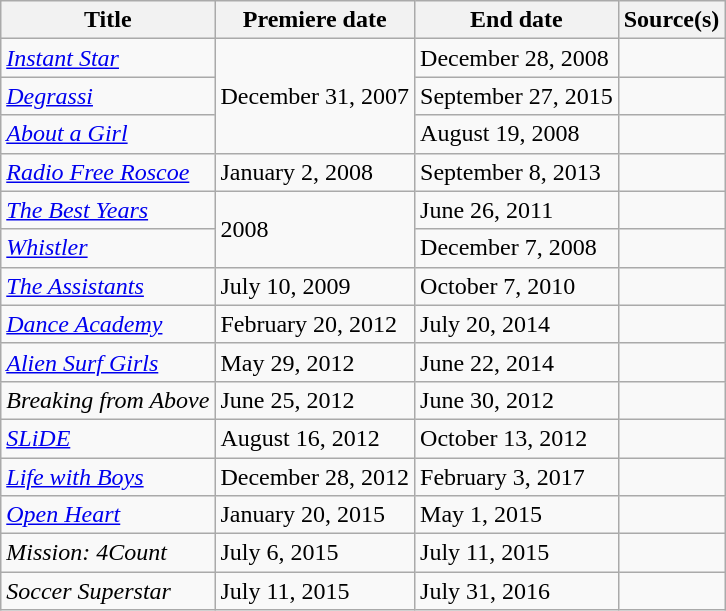<table class="wikitable sortable">
<tr>
<th>Title</th>
<th>Premiere date</th>
<th>End date</th>
<th>Source(s)</th>
</tr>
<tr>
<td><em><a href='#'>Instant Star</a></em></td>
<td rowspan=3>December 31, 2007</td>
<td>December 28, 2008</td>
<td></td>
</tr>
<tr>
<td><em><a href='#'>Degrassi</a></em></td>
<td>September 27, 2015</td>
<td></td>
</tr>
<tr>
<td><em><a href='#'>About a Girl</a></em></td>
<td>August 19, 2008</td>
<td></td>
</tr>
<tr>
<td><em><a href='#'>Radio Free Roscoe</a></em></td>
<td>January 2, 2008</td>
<td>September 8, 2013</td>
<td></td>
</tr>
<tr>
<td><em><a href='#'>The Best Years</a></em></td>
<td rowspan=2>2008</td>
<td>June 26, 2011</td>
<td></td>
</tr>
<tr>
<td><em><a href='#'>Whistler</a></em></td>
<td>December 7, 2008</td>
<td></td>
</tr>
<tr>
<td><em><a href='#'>The Assistants</a></em></td>
<td>July 10, 2009</td>
<td>October 7, 2010</td>
<td></td>
</tr>
<tr>
<td><em><a href='#'>Dance Academy</a></em></td>
<td>February 20, 2012</td>
<td>July 20, 2014</td>
<td></td>
</tr>
<tr>
<td><em><a href='#'>Alien Surf Girls</a></em></td>
<td>May 29, 2012</td>
<td>June 22, 2014</td>
<td></td>
</tr>
<tr>
<td><em>Breaking from Above</em></td>
<td>June 25, 2012</td>
<td>June 30, 2012</td>
<td></td>
</tr>
<tr>
<td><em><a href='#'>SLiDE</a></em></td>
<td>August 16, 2012</td>
<td>October 13, 2012</td>
<td></td>
</tr>
<tr>
<td><em><a href='#'>Life with Boys</a></em></td>
<td>December 28, 2012</td>
<td>February 3, 2017</td>
<td></td>
</tr>
<tr>
<td><em><a href='#'>Open Heart</a></em></td>
<td>January 20, 2015</td>
<td>May 1, 2015</td>
<td></td>
</tr>
<tr>
<td><em>Mission: 4Count</em></td>
<td>July 6, 2015</td>
<td>July 11, 2015</td>
<td></td>
</tr>
<tr>
<td><em>Soccer Superstar</em></td>
<td>July 11, 2015</td>
<td>July 31, 2016</td>
<td></td>
</tr>
</table>
